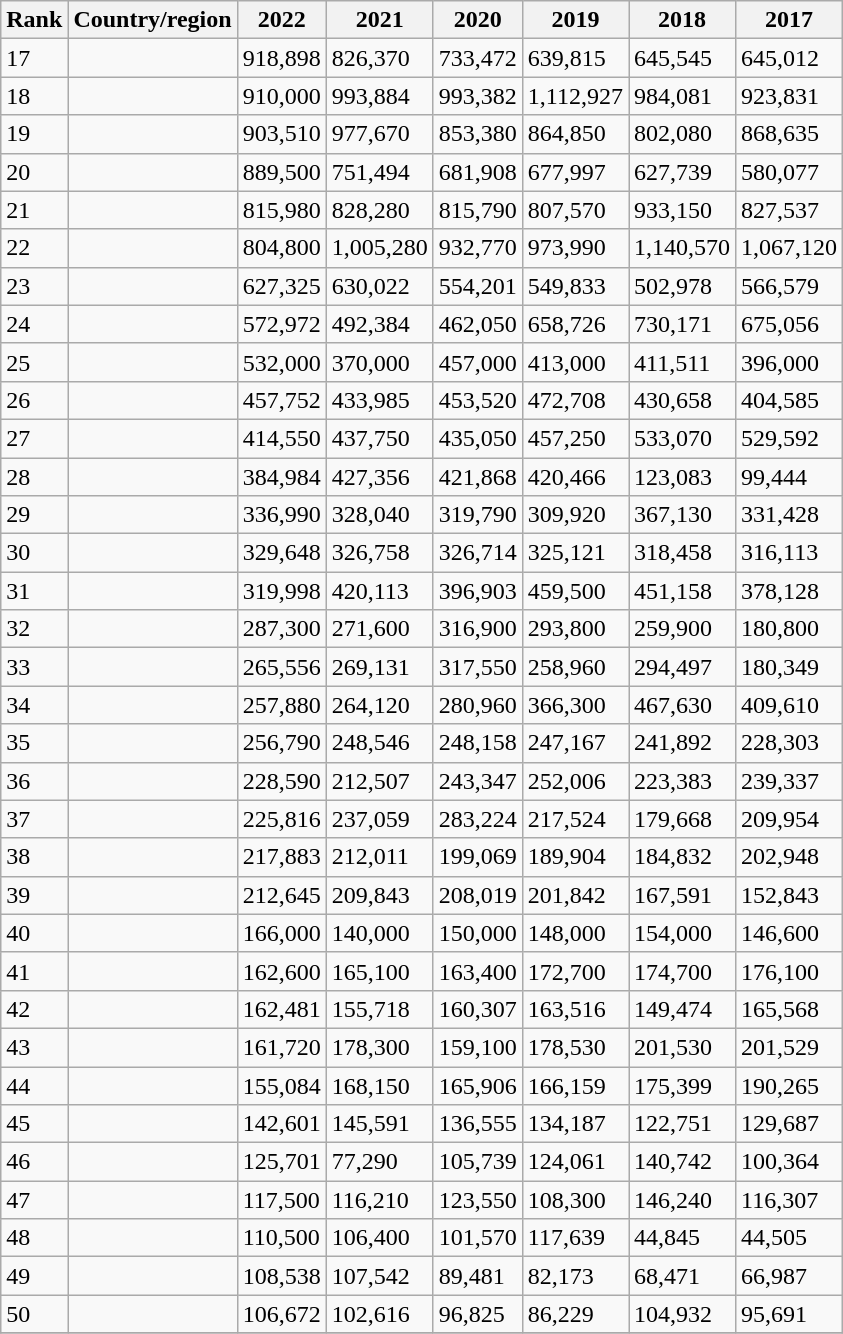<table class="wikitable sortable">
<tr>
<th>Rank</th>
<th>Country/region</th>
<th data-sort-type="number">2022</th>
<th data-sort-type="number">2021</th>
<th data-sort-type="number">2020</th>
<th data-sort-type="number">2019</th>
<th data-sort-type="number">2018</th>
<th data-sort-type="number">2017</th>
</tr>
<tr>
<td>17</td>
<td></td>
<td align="left">918,898</td>
<td align="left">826,370</td>
<td align="left">733,472</td>
<td align="left">639,815</td>
<td align="left">645,545</td>
<td align="left">645,012</td>
</tr>
<tr>
<td>18</td>
<td></td>
<td align="left">910,000</td>
<td align="left">993,884</td>
<td align="left">993,382</td>
<td align="left">1,112,927</td>
<td align="left">984,081</td>
<td align="left">923,831</td>
</tr>
<tr>
<td>19</td>
<td></td>
<td align="left">903,510</td>
<td align="left">977,670</td>
<td align="left">853,380</td>
<td align="left">864,850</td>
<td align="left">802,080</td>
<td align="left">868,635</td>
</tr>
<tr>
<td>20</td>
<td></td>
<td align="left">889,500</td>
<td align="left">751,494</td>
<td align="left">681,908</td>
<td align="left">677,997</td>
<td align="left">627,739</td>
<td align="left">580,077</td>
</tr>
<tr>
<td>21</td>
<td></td>
<td align="left">815,980</td>
<td align="left">828,280</td>
<td align="left">815,790</td>
<td align="left">807,570</td>
<td align="left">933,150</td>
<td align="left">827,537</td>
</tr>
<tr>
<td>22</td>
<td></td>
<td align="left">804,800</td>
<td align="left">1,005,280</td>
<td align="left">932,770</td>
<td align="left">973,990</td>
<td align="left">1,140,570</td>
<td align="left">1,067,120</td>
</tr>
<tr>
<td>23</td>
<td></td>
<td align="left">627,325</td>
<td align="left">630,022</td>
<td align="left">554,201</td>
<td align="left">549,833</td>
<td align="left">502,978</td>
<td align="left">566,579</td>
</tr>
<tr>
<td>24</td>
<td></td>
<td align="left">572,972</td>
<td align="left">492,384</td>
<td align="left">462,050</td>
<td align="left">658,726</td>
<td align="left">730,171</td>
<td align="left">675,056</td>
</tr>
<tr>
<td>25</td>
<td></td>
<td align="left">532,000</td>
<td align="left">370,000</td>
<td align="left">457,000</td>
<td align="left">413,000</td>
<td align="left">411,511</td>
<td align="left">396,000</td>
</tr>
<tr>
<td>26</td>
<td></td>
<td align="left">457,752</td>
<td align="left">433,985</td>
<td align="left">453,520</td>
<td align="left">472,708</td>
<td align="left">430,658</td>
<td align="left">404,585</td>
</tr>
<tr>
<td>27</td>
<td></td>
<td align="left">414,550</td>
<td align="left">437,750</td>
<td align="left">435,050</td>
<td align="left">457,250</td>
<td align="left">533,070</td>
<td align="left">529,592</td>
</tr>
<tr>
<td>28</td>
<td></td>
<td align="left">384,984</td>
<td align="left">427,356</td>
<td align="left">421,868</td>
<td align="left">420,466</td>
<td align="left">123,083</td>
<td align="left">99,444</td>
</tr>
<tr>
<td>29</td>
<td></td>
<td align="left">336,990</td>
<td align="left">328,040</td>
<td align="left">319,790</td>
<td align="left">309,920</td>
<td align="left">367,130</td>
<td align="left">331,428</td>
</tr>
<tr>
<td>30</td>
<td></td>
<td align="left">329,648</td>
<td align="left">326,758</td>
<td align="left">326,714</td>
<td align="left">325,121</td>
<td align="left">318,458</td>
<td align="left">316,113</td>
</tr>
<tr>
<td>31</td>
<td></td>
<td align="left">319,998</td>
<td align="left">420,113</td>
<td align="left">396,903</td>
<td align="left">459,500</td>
<td align="left">451,158</td>
<td align="left">378,128</td>
</tr>
<tr>
<td>32</td>
<td></td>
<td align="left">287,300</td>
<td align="left">271,600</td>
<td align="left">316,900</td>
<td align="left">293,800</td>
<td align="left">259,900</td>
<td align="left">180,800</td>
</tr>
<tr>
<td>33</td>
<td></td>
<td align="left">265,556</td>
<td align="left">269,131</td>
<td align="left">317,550</td>
<td align="left">258,960</td>
<td align="left">294,497</td>
<td align="left">180,349</td>
</tr>
<tr>
<td>34</td>
<td></td>
<td align="left">257,880</td>
<td align="left">264,120</td>
<td align="left">280,960</td>
<td align="left">366,300</td>
<td align="left">467,630</td>
<td align="left">409,610</td>
</tr>
<tr>
<td>35</td>
<td></td>
<td align="left">256,790</td>
<td align="left">248,546</td>
<td align="left">248,158</td>
<td align="left">247,167</td>
<td align="left">241,892</td>
<td align="left">228,303</td>
</tr>
<tr>
<td>36</td>
<td></td>
<td align="left">228,590</td>
<td align="left">212,507</td>
<td align="left">243,347</td>
<td align="left">252,006</td>
<td align="left">223,383</td>
<td align="left">239,337</td>
</tr>
<tr>
<td>37</td>
<td></td>
<td align="left">225,816</td>
<td align="left">237,059</td>
<td align="left">283,224</td>
<td align="left">217,524</td>
<td align="left">179,668</td>
<td align="left">209,954</td>
</tr>
<tr>
<td>38</td>
<td></td>
<td align="left">217,883</td>
<td align="left">212,011</td>
<td align="left">199,069</td>
<td align="left">189,904</td>
<td align="left">184,832</td>
<td align="left">202,948</td>
</tr>
<tr>
<td>39</td>
<td></td>
<td align="left">212,645</td>
<td align="left">209,843</td>
<td align="left">208,019</td>
<td align="left">201,842</td>
<td align="left">167,591</td>
<td align="left">152,843</td>
</tr>
<tr>
<td>40</td>
<td></td>
<td align="left">166,000</td>
<td align="left">140,000</td>
<td align="left">150,000</td>
<td align="left">148,000</td>
<td align="left">154,000</td>
<td align="left">146,600</td>
</tr>
<tr>
<td>41</td>
<td></td>
<td align="left">162,600</td>
<td align="left">165,100</td>
<td align="left">163,400</td>
<td align="left">172,700</td>
<td align="left">174,700</td>
<td align="left">176,100</td>
</tr>
<tr>
<td>42</td>
<td></td>
<td align="left">162,481</td>
<td align="left">155,718</td>
<td align="left">160,307</td>
<td align="left">163,516</td>
<td align="left">149,474</td>
<td align="left">165,568</td>
</tr>
<tr>
<td>43</td>
<td></td>
<td align="left">161,720</td>
<td align="left">178,300</td>
<td align="left">159,100</td>
<td align="left">178,530</td>
<td align="left">201,530</td>
<td align="left">201,529</td>
</tr>
<tr>
<td>44</td>
<td></td>
<td align="left">155,084</td>
<td align="left">168,150</td>
<td align="left">165,906</td>
<td align="left">166,159</td>
<td align="left">175,399</td>
<td align="left">190,265</td>
</tr>
<tr>
<td>45</td>
<td></td>
<td align="left">142,601</td>
<td align="left">145,591</td>
<td align="left">136,555</td>
<td align="left">134,187</td>
<td align="left">122,751</td>
<td align="left">129,687</td>
</tr>
<tr>
<td>46</td>
<td></td>
<td align="left">125,701</td>
<td align="left">77,290</td>
<td align="left">105,739</td>
<td align="left">124,061</td>
<td align="left">140,742</td>
<td align="left">100,364</td>
</tr>
<tr>
<td>47</td>
<td></td>
<td align="left">117,500</td>
<td align="left">116,210</td>
<td align="left">123,550</td>
<td align="left">108,300</td>
<td align="left">146,240</td>
<td align="left">116,307</td>
</tr>
<tr>
<td>48</td>
<td></td>
<td align="left">110,500</td>
<td align="left">106,400</td>
<td align="left">101,570</td>
<td align="left">117,639</td>
<td align="left">44,845</td>
<td align="left">44,505</td>
</tr>
<tr>
<td>49</td>
<td></td>
<td align="left">108,538</td>
<td align="left">107,542</td>
<td align="left">89,481</td>
<td align="left">82,173</td>
<td align="left">68,471</td>
<td align="left">66,987</td>
</tr>
<tr>
<td>50</td>
<td></td>
<td align="left">106,672</td>
<td align="left">102,616</td>
<td align="left">96,825</td>
<td align="left">86,229</td>
<td align="left">104,932</td>
<td align="left">95,691</td>
</tr>
<tr>
</tr>
</table>
